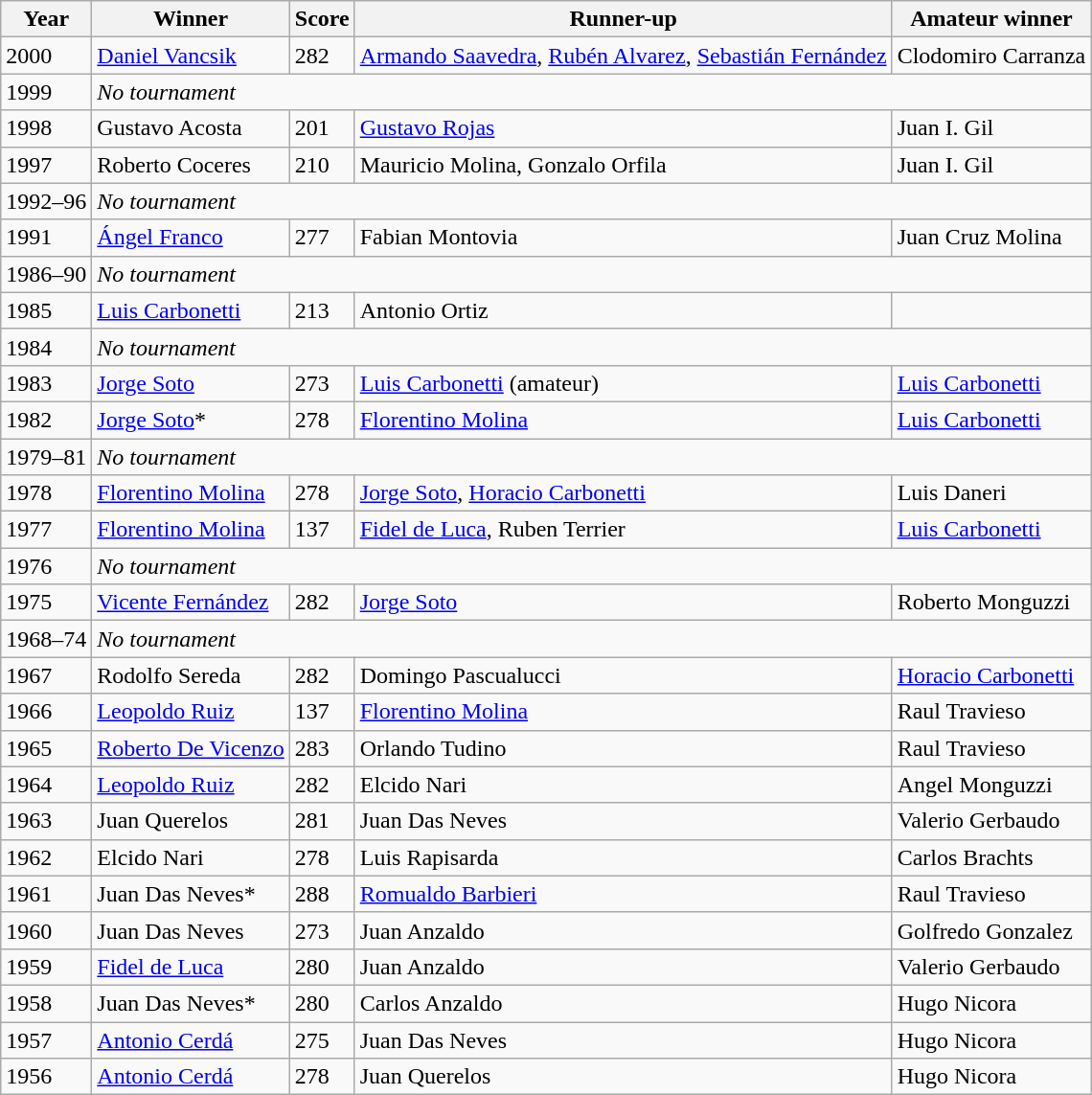<table class=wikitable>
<tr>
<th>Year</th>
<th>Winner</th>
<th>Score</th>
<th>Runner-up</th>
<th>Amateur winner</th>
</tr>
<tr>
<td>2000</td>
<td><a href='#'>Daniel Vancsik</a></td>
<td>282</td>
<td><a href='#'>Armando Saavedra</a>, <a href='#'>Rubén Alvarez</a>, <a href='#'>Sebastián Fernández</a></td>
<td>Clodomiro Carranza</td>
</tr>
<tr>
<td>1999</td>
<td colspan=4><em>No tournament</em></td>
</tr>
<tr>
<td>1998</td>
<td>Gustavo Acosta</td>
<td>201</td>
<td><a href='#'>Gustavo Rojas</a></td>
<td>Juan I. Gil</td>
</tr>
<tr>
<td>1997</td>
<td>Roberto Coceres</td>
<td>210</td>
<td>Mauricio Molina, Gonzalo Orfila</td>
<td>Juan I. Gil</td>
</tr>
<tr>
<td>1992–96</td>
<td colspan=4><em>No tournament</em></td>
</tr>
<tr>
<td>1991</td>
<td><a href='#'>Ángel Franco</a></td>
<td>277</td>
<td>Fabian Montovia</td>
<td>Juan Cruz Molina</td>
</tr>
<tr>
<td>1986–90</td>
<td colspan=4><em>No tournament</em></td>
</tr>
<tr>
<td>1985</td>
<td><a href='#'>Luis Carbonetti</a></td>
<td>213</td>
<td>Antonio Ortiz</td>
<td></td>
</tr>
<tr>
<td>1984</td>
<td colspan=4><em>No tournament</em></td>
</tr>
<tr>
<td>1983</td>
<td><a href='#'>Jorge Soto</a></td>
<td>273</td>
<td><a href='#'>Luis Carbonetti</a> (amateur)</td>
<td><a href='#'>Luis Carbonetti</a></td>
</tr>
<tr>
<td>1982</td>
<td><a href='#'>Jorge Soto</a>*</td>
<td>278</td>
<td><a href='#'>Florentino Molina</a></td>
<td><a href='#'>Luis Carbonetti</a></td>
</tr>
<tr>
<td>1979–81</td>
<td colspan=4><em>No tournament</em></td>
</tr>
<tr>
<td>1978</td>
<td><a href='#'>Florentino Molina</a></td>
<td>278</td>
<td><a href='#'>Jorge Soto</a>, <a href='#'>Horacio Carbonetti</a></td>
<td>Luis Daneri</td>
</tr>
<tr>
<td>1977</td>
<td><a href='#'>Florentino Molina</a></td>
<td>137</td>
<td><a href='#'>Fidel de Luca</a>, Ruben Terrier</td>
<td><a href='#'>Luis Carbonetti</a></td>
</tr>
<tr>
<td>1976</td>
<td colspan=4><em>No tournament</em></td>
</tr>
<tr>
<td>1975</td>
<td><a href='#'>Vicente Fernández</a></td>
<td>282</td>
<td><a href='#'>Jorge Soto</a></td>
<td>Roberto Monguzzi</td>
</tr>
<tr>
<td>1968–74</td>
<td colspan=4><em>No tournament</em></td>
</tr>
<tr>
<td>1967</td>
<td>Rodolfo Sereda</td>
<td>282</td>
<td>Domingo Pascualucci</td>
<td><a href='#'>Horacio Carbonetti</a></td>
</tr>
<tr>
<td>1966</td>
<td><a href='#'>Leopoldo Ruiz</a></td>
<td>137</td>
<td><a href='#'>Florentino Molina</a></td>
<td>Raul Travieso</td>
</tr>
<tr>
<td>1965</td>
<td><a href='#'>Roberto De Vicenzo</a></td>
<td>283</td>
<td>Orlando Tudino</td>
<td>Raul Travieso</td>
</tr>
<tr>
<td>1964</td>
<td><a href='#'>Leopoldo Ruiz</a></td>
<td>282</td>
<td>Elcido Nari</td>
<td>Angel Monguzzi</td>
</tr>
<tr>
<td>1963</td>
<td>Juan Querelos</td>
<td>281</td>
<td>Juan Das Neves</td>
<td>Valerio Gerbaudo</td>
</tr>
<tr>
<td>1962</td>
<td>Elcido Nari</td>
<td>278</td>
<td>Luis Rapisarda</td>
<td>Carlos Brachts</td>
</tr>
<tr>
<td>1961</td>
<td>Juan Das Neves*</td>
<td>288</td>
<td><a href='#'>Romualdo Barbieri</a></td>
<td>Raul Travieso</td>
</tr>
<tr>
<td>1960</td>
<td>Juan Das Neves</td>
<td>273</td>
<td>Juan Anzaldo</td>
<td>Golfredo Gonzalez</td>
</tr>
<tr>
<td>1959</td>
<td><a href='#'>Fidel de Luca</a></td>
<td>280</td>
<td>Juan Anzaldo</td>
<td>Valerio Gerbaudo</td>
</tr>
<tr>
<td>1958</td>
<td>Juan Das Neves*</td>
<td>280</td>
<td>Carlos Anzaldo</td>
<td>Hugo Nicora</td>
</tr>
<tr>
<td>1957</td>
<td><a href='#'>Antonio Cerdá</a></td>
<td>275</td>
<td>Juan Das Neves</td>
<td>Hugo Nicora</td>
</tr>
<tr>
<td>1956</td>
<td><a href='#'>Antonio Cerdá</a></td>
<td>278</td>
<td>Juan Querelos</td>
<td>Hugo Nicora</td>
</tr>
</table>
